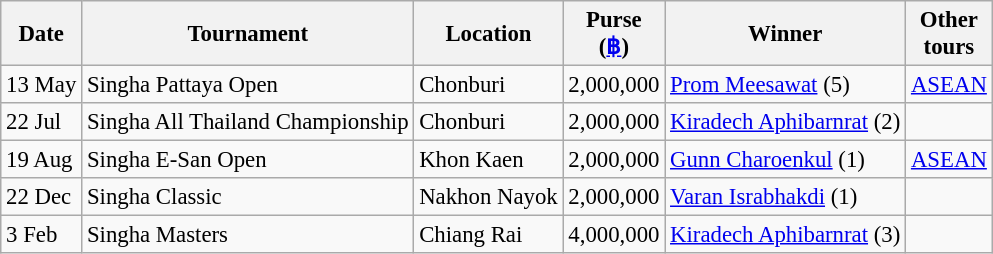<table class="wikitable" style="font-size:95%">
<tr>
<th>Date</th>
<th>Tournament</th>
<th>Location</th>
<th>Purse<br>(<a href='#'>฿</a>)</th>
<th>Winner</th>
<th>Other<br>tours</th>
</tr>
<tr>
<td>13 May</td>
<td>Singha Pattaya Open</td>
<td>Chonburi</td>
<td align=right>2,000,000</td>
<td> <a href='#'>Prom Meesawat</a> (5)</td>
<td><a href='#'>ASEAN</a></td>
</tr>
<tr>
<td>22 Jul</td>
<td>Singha All Thailand Championship</td>
<td>Chonburi</td>
<td align=right>2,000,000</td>
<td> <a href='#'>Kiradech Aphibarnrat</a> (2)</td>
<td></td>
</tr>
<tr>
<td>19 Aug</td>
<td>Singha E-San Open</td>
<td>Khon Kaen</td>
<td align=right>2,000,000</td>
<td> <a href='#'>Gunn Charoenkul</a> (1)</td>
<td><a href='#'>ASEAN</a></td>
</tr>
<tr>
<td>22 Dec</td>
<td>Singha Classic</td>
<td>Nakhon Nayok</td>
<td align=right>2,000,000</td>
<td> <a href='#'>Varan Israbhakdi</a> (1)</td>
<td></td>
</tr>
<tr>
<td>3 Feb</td>
<td>Singha Masters</td>
<td>Chiang Rai</td>
<td align=right>4,000,000</td>
<td> <a href='#'>Kiradech Aphibarnrat</a> (3)</td>
<td></td>
</tr>
</table>
